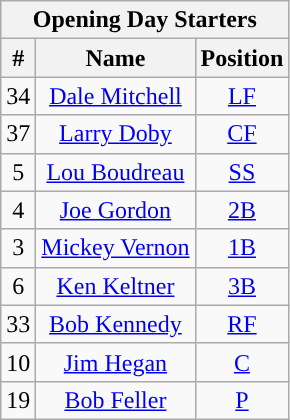<table class="wikitable" style="text-align:center">
<tr>
<th colspan="3">Opening Day Starters</th>
</tr>
<tr>
<th>#</th>
<th>Name</th>
<th>Position</th>
</tr>
<tr>
<td>34</td>
<td><a href='#'>Dale Mitchell</a></td>
<td><a href='#'>LF</a></td>
</tr>
<tr>
<td>37</td>
<td><a href='#'>Larry Doby</a></td>
<td><a href='#'>CF</a></td>
</tr>
<tr>
<td>5</td>
<td><a href='#'>Lou Boudreau</a></td>
<td><a href='#'>SS</a></td>
</tr>
<tr>
<td>4</td>
<td><a href='#'>Joe Gordon</a></td>
<td><a href='#'>2B</a></td>
</tr>
<tr>
<td>3</td>
<td><a href='#'>Mickey Vernon</a></td>
<td><a href='#'>1B</a></td>
</tr>
<tr>
<td>6</td>
<td><a href='#'>Ken Keltner</a></td>
<td><a href='#'>3B</a></td>
</tr>
<tr>
<td>33</td>
<td><a href='#'>Bob Kennedy</a></td>
<td><a href='#'>RF</a></td>
</tr>
<tr>
<td>10</td>
<td><a href='#'>Jim Hegan</a></td>
<td><a href='#'>C</a></td>
</tr>
<tr>
<td>19</td>
<td><a href='#'>Bob Feller</a></td>
<td><a href='#'>P</a></td>
</tr>
</table>
